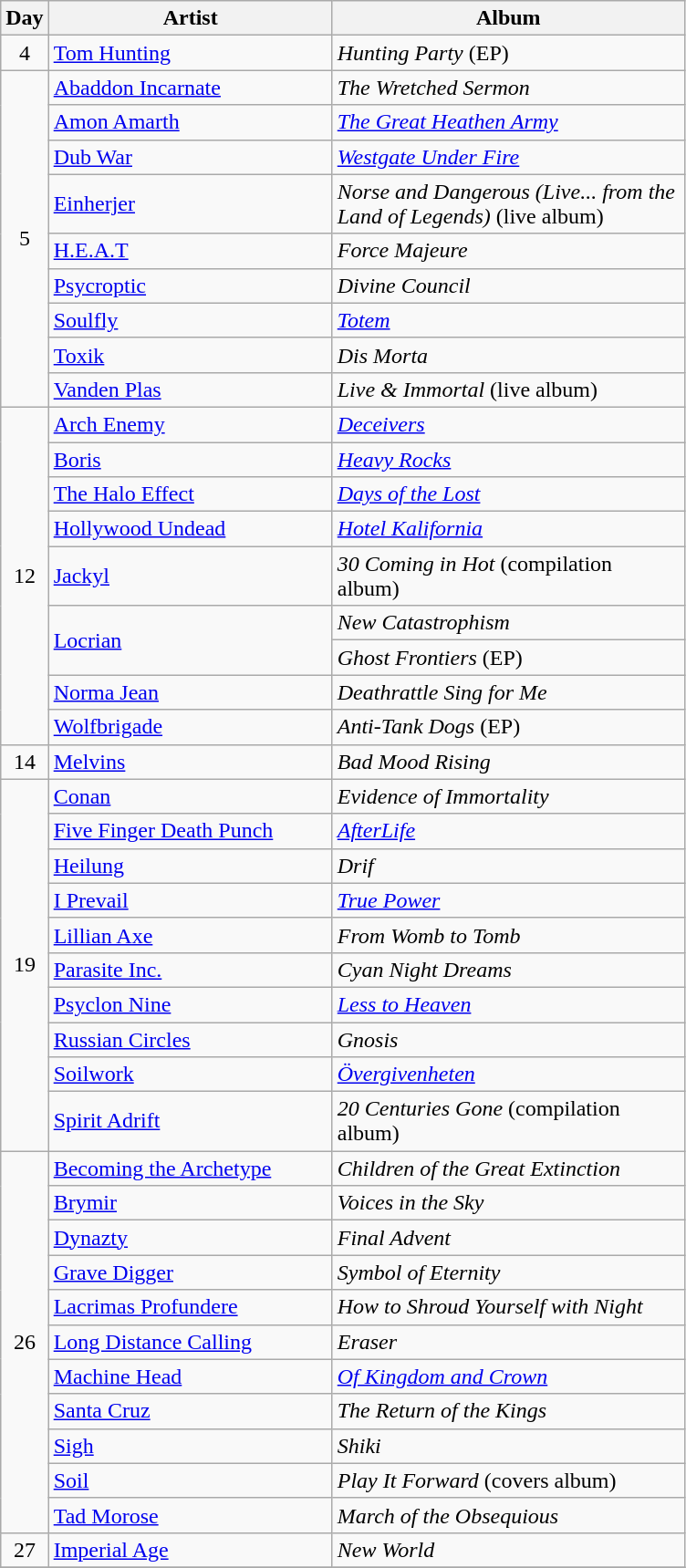<table class="wikitable" id="table_August">
<tr>
<th style="width:20px;">Day</th>
<th style="width:200px;">Artist</th>
<th style="width:250px;">Album</th>
</tr>
<tr>
<td style="text-align:center;" rowspan="1">4</td>
<td><a href='#'>Tom Hunting</a></td>
<td><em>Hunting Party</em> (EP)</td>
</tr>
<tr>
<td style="text-align:center;" rowspan="9">5</td>
<td><a href='#'>Abaddon Incarnate</a></td>
<td><em>The Wretched Sermon</em></td>
</tr>
<tr>
<td><a href='#'>Amon Amarth</a></td>
<td><em><a href='#'>The Great Heathen Army</a></em></td>
</tr>
<tr>
<td><a href='#'>Dub War</a></td>
<td><em><a href='#'>Westgate Under Fire</a></em></td>
</tr>
<tr>
<td><a href='#'>Einherjer</a></td>
<td><em>Norse and Dangerous (Live... from the Land of Legends)</em> (live album)</td>
</tr>
<tr>
<td><a href='#'>H.E.A.T</a></td>
<td><em>Force Majeure</em></td>
</tr>
<tr>
<td><a href='#'>Psycroptic</a></td>
<td><em>Divine Council</em></td>
</tr>
<tr>
<td><a href='#'>Soulfly</a></td>
<td><em><a href='#'>Totem</a></em></td>
</tr>
<tr>
<td><a href='#'>Toxik</a></td>
<td><em>Dis Morta</em></td>
</tr>
<tr>
<td><a href='#'>Vanden Plas</a></td>
<td><em>Live & Immortal</em> (live album)</td>
</tr>
<tr>
<td style="text-align:center;" rowspan="9">12</td>
<td><a href='#'>Arch Enemy</a></td>
<td><em><a href='#'>Deceivers</a></em></td>
</tr>
<tr>
<td><a href='#'>Boris</a></td>
<td><em><a href='#'>Heavy Rocks</a></em></td>
</tr>
<tr>
<td><a href='#'>The Halo Effect</a></td>
<td><em><a href='#'>Days of the Lost</a></em></td>
</tr>
<tr>
<td><a href='#'>Hollywood Undead</a></td>
<td><em><a href='#'>Hotel Kalifornia</a></em></td>
</tr>
<tr>
<td><a href='#'>Jackyl</a></td>
<td><em>30 Coming in Hot</em> (compilation album)</td>
</tr>
<tr>
<td rowspan="2"><a href='#'>Locrian</a></td>
<td><em>New Catastrophism</em></td>
</tr>
<tr>
<td><em>Ghost Frontiers</em> (EP)</td>
</tr>
<tr>
<td><a href='#'>Norma Jean</a></td>
<td><em>Deathrattle Sing for Me</em></td>
</tr>
<tr>
<td><a href='#'>Wolfbrigade</a></td>
<td><em>Anti-Tank Dogs</em> (EP)</td>
</tr>
<tr>
<td style="text-align:center;" rowspan="1">14</td>
<td><a href='#'>Melvins</a></td>
<td><em>Bad Mood Rising</em></td>
</tr>
<tr>
<td style="text-align:center;" rowspan="10">19</td>
<td><a href='#'>Conan</a></td>
<td><em>Evidence of Immortality</em></td>
</tr>
<tr>
<td><a href='#'>Five Finger Death Punch</a></td>
<td><em><a href='#'>AfterLife</a></em></td>
</tr>
<tr>
<td><a href='#'>Heilung</a></td>
<td><em>Drif</em></td>
</tr>
<tr>
<td><a href='#'>I Prevail</a></td>
<td><em><a href='#'>True Power</a></em></td>
</tr>
<tr>
<td><a href='#'>Lillian Axe</a></td>
<td><em>From Womb to Tomb</em></td>
</tr>
<tr>
<td><a href='#'>Parasite Inc.</a></td>
<td><em>Cyan Night Dreams</em></td>
</tr>
<tr>
<td><a href='#'>Psyclon Nine</a></td>
<td><em><a href='#'>Less to Heaven</a></em></td>
</tr>
<tr>
<td><a href='#'>Russian Circles</a></td>
<td><em>Gnosis</em></td>
</tr>
<tr>
<td><a href='#'>Soilwork</a></td>
<td><em><a href='#'>Övergivenheten</a></em></td>
</tr>
<tr>
<td><a href='#'>Spirit Adrift</a></td>
<td><em>20 Centuries Gone</em> (compilation album)</td>
</tr>
<tr>
<td style="text-align:center;" rowspan="11">26</td>
<td><a href='#'>Becoming the Archetype</a></td>
<td><em>Children of the Great Extinction</em></td>
</tr>
<tr>
<td><a href='#'>Brymir</a></td>
<td><em>Voices in the Sky</em></td>
</tr>
<tr>
<td><a href='#'>Dynazty</a></td>
<td><em>Final Advent</em></td>
</tr>
<tr>
<td><a href='#'>Grave Digger</a></td>
<td><em>Symbol of Eternity</em></td>
</tr>
<tr>
<td><a href='#'>Lacrimas Profundere</a></td>
<td><em>How to Shroud Yourself with Night</em></td>
</tr>
<tr>
<td><a href='#'>Long Distance Calling</a></td>
<td><em>Eraser</em></td>
</tr>
<tr>
<td><a href='#'>Machine Head</a></td>
<td><em><a href='#'>Of Kingdom and Crown</a></em></td>
</tr>
<tr>
<td><a href='#'>Santa Cruz</a></td>
<td><em>The Return of the Kings</em></td>
</tr>
<tr>
<td><a href='#'>Sigh</a></td>
<td><em>Shiki</em></td>
</tr>
<tr>
<td><a href='#'>Soil</a></td>
<td><em>Play It Forward</em> (covers album)</td>
</tr>
<tr>
<td><a href='#'>Tad Morose</a></td>
<td><em>March of the Obsequious</em></td>
</tr>
<tr>
<td style="text-align:center;" rowspan="1">27</td>
<td><a href='#'>Imperial Age</a></td>
<td><em>New World</em></td>
</tr>
<tr>
</tr>
</table>
